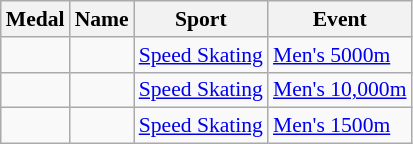<table class="wikitable sortable" style="font-size:90%">
<tr>
<th>Medal</th>
<th>Name</th>
<th>Sport</th>
<th>Event</th>
</tr>
<tr>
<td></td>
<td></td>
<td><a href='#'>Speed Skating</a></td>
<td><a href='#'>Men's 5000m</a></td>
</tr>
<tr>
<td></td>
<td></td>
<td><a href='#'>Speed Skating</a></td>
<td><a href='#'>Men's 10,000m</a></td>
</tr>
<tr>
<td></td>
<td></td>
<td><a href='#'>Speed Skating</a></td>
<td><a href='#'>Men's 1500m</a></td>
</tr>
</table>
